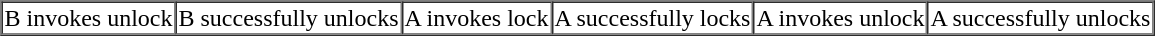<table border="1" cellspacing="0">
<tr>
<td>B invokes unlock</td>
<td>B successfully unlocks</td>
<td>A invokes lock</td>
<td>A successfully locks</td>
<td>A invokes unlock</td>
<td>A successfully unlocks</td>
</tr>
</table>
